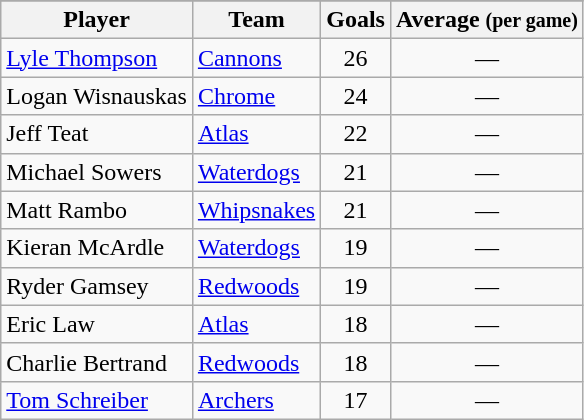<table class="wikitable sortable" style="text-align:left;">
<tr>
</tr>
<tr>
<th>Player</th>
<th>Team</th>
<th>Goals</th>
<th>Average <small>(per game)</small><br></th>
</tr>
<tr>
<td><a href='#'>Lyle Thompson</a></td>
<td><a href='#'>Cannons</a></td>
<td style="text-align:center;">26</td>
<td style="text-align:center;">—</td>
</tr>
<tr>
<td>Logan Wisnauskas</td>
<td><a href='#'>Chrome</a></td>
<td style="text-align:center;">24</td>
<td style="text-align:center;">—</td>
</tr>
<tr>
<td>Jeff Teat</td>
<td><a href='#'>Atlas</a></td>
<td style="text-align:center;">22</td>
<td style="text-align:center;">—</td>
</tr>
<tr>
<td>Michael Sowers</td>
<td><a href='#'>Waterdogs</a></td>
<td style="text-align:center;">21</td>
<td style="text-align:center;">—</td>
</tr>
<tr>
<td>Matt Rambo</td>
<td><a href='#'>Whipsnakes</a></td>
<td style="text-align:center;">21</td>
<td style="text-align:center;">—</td>
</tr>
<tr>
<td>Kieran McArdle</td>
<td><a href='#'>Waterdogs</a></td>
<td style="text-align:center;">19</td>
<td style="text-align:center;">—</td>
</tr>
<tr>
<td>Ryder Gamsey</td>
<td><a href='#'>Redwoods</a></td>
<td style="text-align:center;">19</td>
<td style="text-align:center;">—</td>
</tr>
<tr>
<td>Eric Law</td>
<td><a href='#'>Atlas</a></td>
<td style="text-align:center;">18</td>
<td style="text-align:center;">—</td>
</tr>
<tr>
<td>Charlie Bertrand</td>
<td><a href='#'>Redwoods</a></td>
<td style="text-align:center;">18</td>
<td style="text-align:center;">—</td>
</tr>
<tr>
<td><a href='#'>Tom Schreiber</a></td>
<td><a href='#'>Archers</a></td>
<td style="text-align:center;">17</td>
<td style="text-align:center;">—</td>
</tr>
</table>
